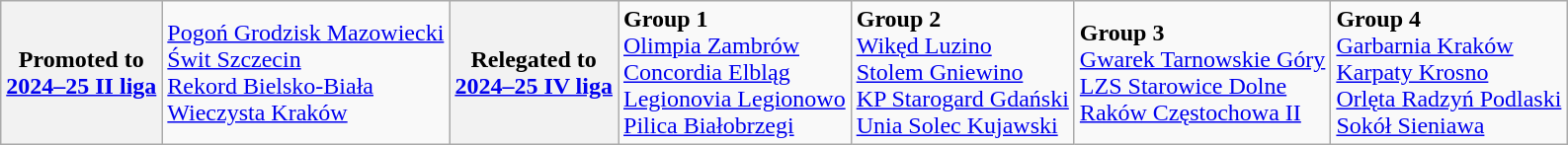<table class="wikitable">
<tr>
<th>Promoted to<br><a href='#'>2024–25 II liga</a></th>
<td> <a href='#'>Pogoń Grodzisk Mazowiecki</a><br> <a href='#'>Świt Szczecin</a><br> <a href='#'>Rekord Bielsko-Biała</a><br> <a href='#'>Wieczysta Kraków</a></td>
<th>Relegated to<br><a href='#'>2024–25 IV liga</a></th>
<td><strong>Group 1</strong><br> <a href='#'>Olimpia Zambrów</a><br> <a href='#'>Concordia Elbląg</a><br> <a href='#'>Legionovia Legionowo</a><br> <a href='#'>Pilica Białobrzegi</a></td>
<td><strong>Group 2</strong><br> <a href='#'>Wikęd Luzino</a><br> <a href='#'>Stolem Gniewino</a><br> <a href='#'>KP Starogard Gdański</a><br> <a href='#'>Unia Solec Kujawski</a></td>
<td><strong>Group 3</strong><br> <a href='#'>Gwarek Tarnowskie Góry</a><br> <a href='#'>LZS Starowice Dolne</a><br> <a href='#'>Raków Częstochowa II</a></td>
<td><strong>Group 4</strong><br> <a href='#'>Garbarnia Kraków</a><br> <a href='#'>Karpaty Krosno</a><br> <a href='#'>Orlęta Radzyń Podlaski</a><br> <a href='#'>Sokół Sieniawa</a></td>
</tr>
</table>
